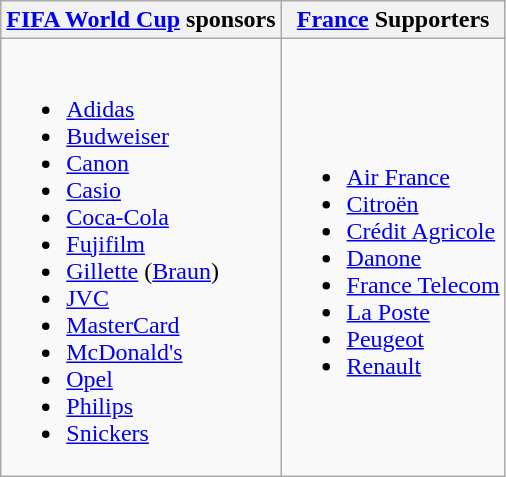<table class="wikitable">
<tr>
<th><a href='#'>FIFA World Cup</a> sponsors</th>
<th><a href='#'>France</a> Supporters</th>
</tr>
<tr>
<td><br><ul><li><a href='#'>Adidas</a></li><li><a href='#'>Budweiser</a></li><li><a href='#'>Canon</a></li><li><a href='#'>Casio</a></li><li><a href='#'>Coca-Cola</a></li><li><a href='#'>Fujifilm</a></li><li><a href='#'>Gillette</a> (<a href='#'>Braun</a>)</li><li><a href='#'>JVC</a></li><li><a href='#'>MasterCard</a></li><li><a href='#'>McDonald's</a></li><li><a href='#'>Opel</a></li><li><a href='#'>Philips</a></li><li><a href='#'>Snickers</a></li></ul></td>
<td><br><ul><li><a href='#'>Air France</a></li><li><a href='#'>Citroën</a></li><li><a href='#'>Crédit Agricole</a></li><li><a href='#'>Danone</a></li><li><a href='#'>France Telecom</a></li><li><a href='#'>La Poste</a></li><li><a href='#'>Peugeot</a></li><li><a href='#'>Renault</a></li></ul></td>
</tr>
</table>
